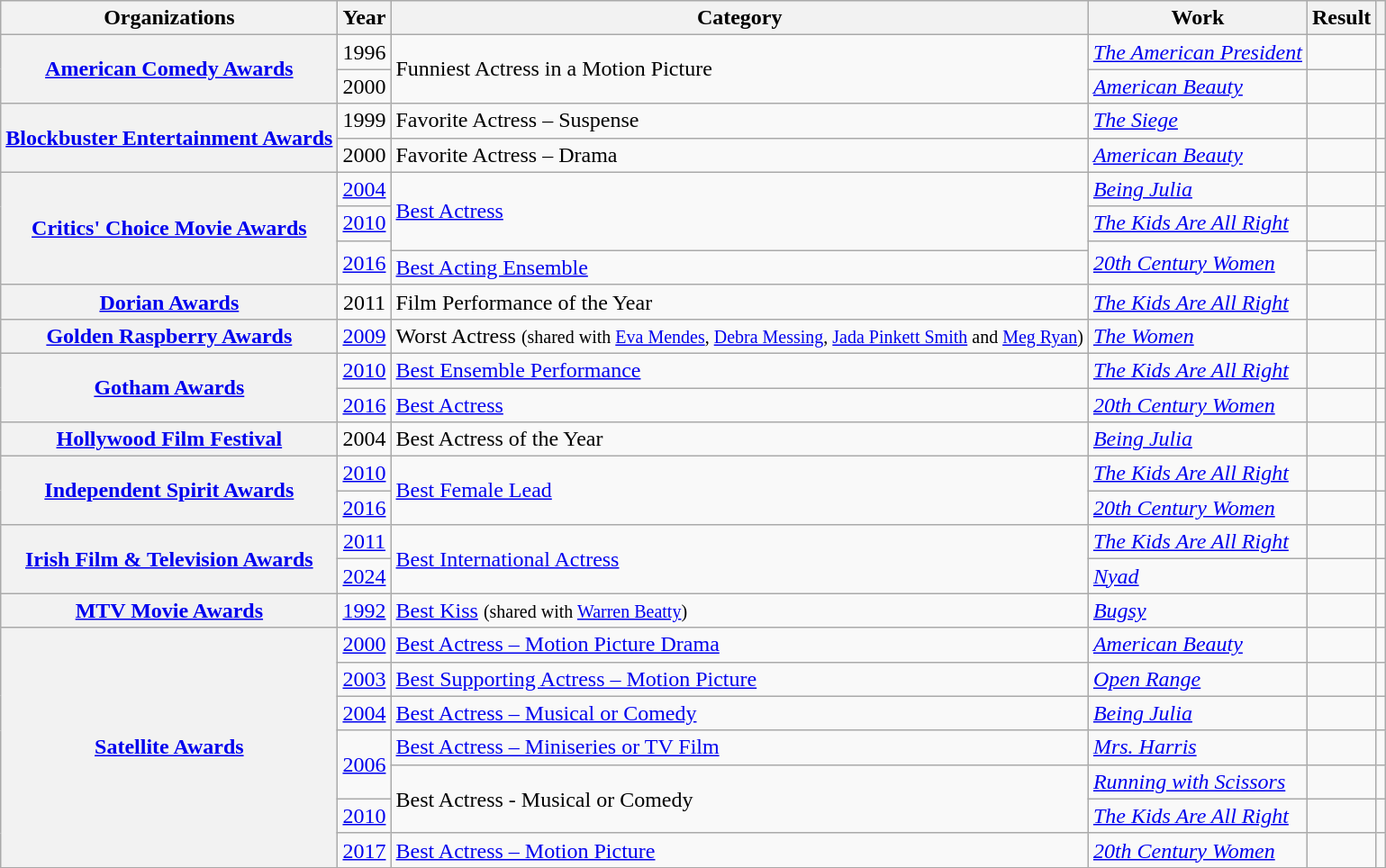<table class= "wikitable plainrowheaders sortable">
<tr>
<th>Organizations</th>
<th scope="col">Year</th>
<th scope="col">Category</th>
<th scope="col">Work</th>
<th scope="col">Result</th>
<th scope="col" class="unsortable"></th>
</tr>
<tr>
<th scope="row" rowspan="2"><a href='#'>American Comedy Awards</a></th>
<td style="text-align:center;">1996</td>
<td rowspan="2">Funniest Actress in a Motion Picture</td>
<td><em><a href='#'>The American President</a></em></td>
<td></td>
<td style="text-align:center;"></td>
</tr>
<tr>
<td style="text-align:center;">2000</td>
<td><em><a href='#'>American Beauty</a></em></td>
<td></td>
<td style="text-align:center;"></td>
</tr>
<tr>
<th scope="row" rowspan="2"><a href='#'>Blockbuster Entertainment Awards</a></th>
<td style="text-align:center;">1999</td>
<td>Favorite Actress – Suspense</td>
<td><em><a href='#'>The Siege</a></em></td>
<td></td>
<td style="text-align:center;"></td>
</tr>
<tr>
<td style="text-align:center;">2000</td>
<td>Favorite Actress – Drama</td>
<td><em><a href='#'>American Beauty</a></em></td>
<td></td>
<td style="text-align:center;"></td>
</tr>
<tr>
<th scope="row" rowspan="4"><a href='#'>Critics' Choice Movie Awards</a></th>
<td style="text-align:center;"><a href='#'>2004</a></td>
<td rowspan="3"><a href='#'>Best Actress</a></td>
<td><em><a href='#'>Being Julia</a></em></td>
<td></td>
<td style="text-align:center;"></td>
</tr>
<tr>
<td style="text-align:center;"><a href='#'>2010</a></td>
<td><a href='#'><em>The Kids Are All Right</em></a></td>
<td></td>
<td style="text-align:center;"></td>
</tr>
<tr>
<td rowspan="2" style="text-align:center;"><a href='#'>2016</a></td>
<td rowspan="2"><em><a href='#'>20th Century Women</a></em></td>
<td></td>
<td style="text-align:center;", rowspan=2></td>
</tr>
<tr>
<td><a href='#'>Best Acting Ensemble</a></td>
<td></td>
</tr>
<tr>
<th scope="row" rowspan="1"><a href='#'>Dorian Awards</a></th>
<td style="text-align:center;">2011</td>
<td>Film Performance of the Year</td>
<td><em><a href='#'>The Kids Are All Right</a></em></td>
<td></td>
<td style="text-align:center;"></td>
</tr>
<tr>
<th scope="row" rowspan="1"><a href='#'>Golden Raspberry Awards</a></th>
<td style="text-align:center;"><a href='#'>2009</a></td>
<td>Worst Actress <small>(shared with <a href='#'>Eva Mendes</a>, <a href='#'>Debra Messing</a>, <a href='#'>Jada Pinkett Smith</a> and <a href='#'>Meg Ryan</a>)</small></td>
<td><em><a href='#'>The Women</a></em></td>
<td></td>
<td style="text-align:center;"></td>
</tr>
<tr>
<th scope="row" rowspan="2"><a href='#'>Gotham Awards</a></th>
<td style="text-align:center;"><a href='#'>2010</a></td>
<td><a href='#'>Best Ensemble Performance</a></td>
<td><em><a href='#'>The Kids Are All Right</a></em></td>
<td></td>
<td style="text-align:center;"></td>
</tr>
<tr>
<td style="text-align:center;"><a href='#'>2016</a></td>
<td><a href='#'>Best Actress</a></td>
<td><em><a href='#'>20th Century Women</a></em></td>
<td></td>
<td style="text-align:center;"></td>
</tr>
<tr>
<th scope="row" rowspan="1"><a href='#'>Hollywood Film Festival</a></th>
<td style="text-align:center;">2004</td>
<td>Best Actress of the Year</td>
<td><em><a href='#'>Being Julia</a></em></td>
<td></td>
<td style="text-align:center;"></td>
</tr>
<tr>
<th scope="row" rowspan="2"><a href='#'>Independent Spirit Awards</a></th>
<td style="text-align:center;"><a href='#'>2010</a></td>
<td rowspan="2"><a href='#'>Best Female Lead</a></td>
<td><em><a href='#'>The Kids Are All Right</a></em></td>
<td></td>
<td style="text-align:center;"></td>
</tr>
<tr>
<td style="text-align:center;"><a href='#'>2016</a></td>
<td><em><a href='#'>20th Century Women</a></em></td>
<td></td>
<td style="text-align:center;"></td>
</tr>
<tr>
<th rowspan="2" scope="row"><a href='#'>Irish Film & Television Awards</a></th>
<td style="text-align:center;"><a href='#'>2011</a></td>
<td rowspan="2"><a href='#'>Best International Actress</a></td>
<td><em><a href='#'>The Kids Are All Right</a></em></td>
<td></td>
<td style="text-align:center;"></td>
</tr>
<tr>
<td style="text-align:center;"><a href='#'>2024</a></td>
<td><em><a href='#'>Nyad</a></em></td>
<td></td>
<td style="text-align:center;"></td>
</tr>
<tr>
<th scope="row" rowspan="1"><a href='#'>MTV Movie Awards</a></th>
<td style="text-align:center;"><a href='#'>1992</a></td>
<td><a href='#'>Best Kiss</a> <small>(shared with <a href='#'>Warren Beatty</a>)</small></td>
<td><em><a href='#'>Bugsy</a></em></td>
<td></td>
<td style="text-align:center;"></td>
</tr>
<tr>
<th scope="row" rowspan="7"><a href='#'>Satellite Awards</a></th>
<td style="text-align:center;"><a href='#'>2000</a></td>
<td><a href='#'>Best Actress – Motion Picture Drama</a></td>
<td><em><a href='#'>American Beauty</a></em></td>
<td></td>
<td style="text-align:center;"></td>
</tr>
<tr>
<td style="text-align:center;"><a href='#'>2003</a></td>
<td><a href='#'>Best Supporting Actress – Motion Picture</a></td>
<td><em><a href='#'>Open Range</a></em></td>
<td></td>
<td style="text-align:center;"></td>
</tr>
<tr>
<td style="text-align:center;"><a href='#'>2004</a></td>
<td><a href='#'>Best Actress – Musical or Comedy</a></td>
<td><em><a href='#'>Being Julia</a></em></td>
<td></td>
<td style="text-align:center;"></td>
</tr>
<tr>
<td rowspan="2" style="text-align:center;"><a href='#'>2006</a></td>
<td><a href='#'>Best Actress – Miniseries or TV Film</a></td>
<td><em><a href='#'>Mrs. Harris</a></em></td>
<td></td>
<td style="text-align:center;"></td>
</tr>
<tr>
<td rowspan="2">Best Actress - Musical or Comedy</td>
<td><em><a href='#'>Running with Scissors</a></em></td>
<td></td>
<td style="text-align:center;"></td>
</tr>
<tr>
<td style="text-align:center;"><a href='#'>2010</a></td>
<td><em><a href='#'>The Kids Are All Right</a></em></td>
<td></td>
<td style="text-align:center;"></td>
</tr>
<tr>
<td style="text-align:center;"><a href='#'>2017</a></td>
<td><a href='#'>Best Actress – Motion Picture</a></td>
<td><em><a href='#'>20th Century Women</a></em></td>
<td></td>
<td style="text-align:center;"></td>
</tr>
<tr>
</tr>
</table>
